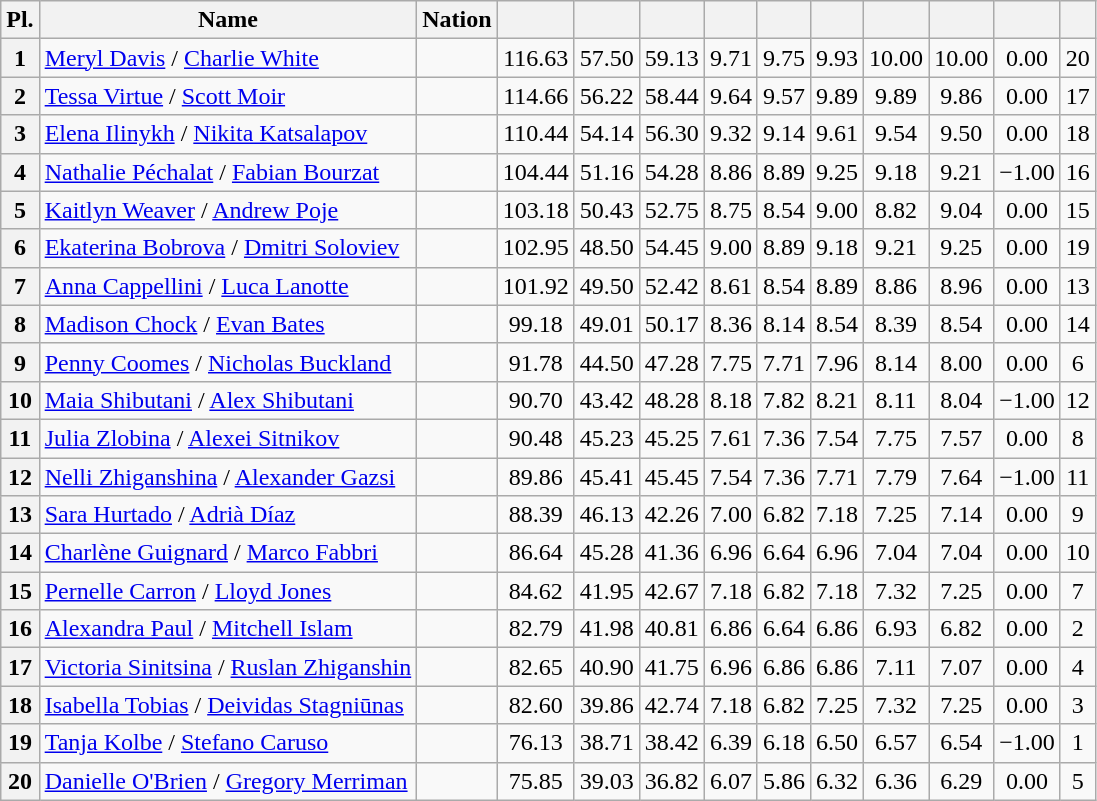<table class="wikitable sortable" style="text-align:center">
<tr>
<th>Pl.</th>
<th>Name</th>
<th>Nation</th>
<th></th>
<th></th>
<th></th>
<th></th>
<th></th>
<th></th>
<th></th>
<th></th>
<th></th>
<th></th>
</tr>
<tr>
<th>1</th>
<td align=left><a href='#'>Meryl Davis</a> / <a href='#'>Charlie White</a></td>
<td align=left></td>
<td>116.63</td>
<td>57.50</td>
<td>59.13</td>
<td>9.71</td>
<td>9.75</td>
<td>9.93</td>
<td>10.00</td>
<td>10.00</td>
<td>0.00</td>
<td>20</td>
</tr>
<tr>
<th>2</th>
<td align=left><a href='#'>Tessa Virtue</a> / <a href='#'>Scott Moir</a></td>
<td align=left></td>
<td>114.66</td>
<td>56.22</td>
<td>58.44</td>
<td>9.64</td>
<td>9.57</td>
<td>9.89</td>
<td>9.89</td>
<td>9.86</td>
<td>0.00</td>
<td>17</td>
</tr>
<tr>
<th>3</th>
<td align=left><a href='#'>Elena Ilinykh</a> / <a href='#'>Nikita Katsalapov</a></td>
<td align=left></td>
<td>110.44</td>
<td>54.14</td>
<td>56.30</td>
<td>9.32</td>
<td>9.14</td>
<td>9.61</td>
<td>9.54</td>
<td>9.50</td>
<td>0.00</td>
<td>18</td>
</tr>
<tr>
<th>4</th>
<td align=left><a href='#'>Nathalie Péchalat</a> / <a href='#'>Fabian Bourzat</a></td>
<td align=left></td>
<td>104.44</td>
<td>51.16</td>
<td>54.28</td>
<td>8.86</td>
<td>8.89</td>
<td>9.25</td>
<td>9.18</td>
<td>9.21</td>
<td>−1.00</td>
<td>16</td>
</tr>
<tr>
<th>5</th>
<td align=left><a href='#'>Kaitlyn Weaver</a> / <a href='#'>Andrew Poje</a></td>
<td align=left></td>
<td>103.18</td>
<td>50.43</td>
<td>52.75</td>
<td>8.75</td>
<td>8.54</td>
<td>9.00</td>
<td>8.82</td>
<td>9.04</td>
<td>0.00</td>
<td>15</td>
</tr>
<tr>
<th>6</th>
<td align=left><a href='#'>Ekaterina Bobrova</a> / <a href='#'>Dmitri Soloviev</a></td>
<td align=left></td>
<td>102.95</td>
<td>48.50</td>
<td>54.45</td>
<td>9.00</td>
<td>8.89</td>
<td>9.18</td>
<td>9.21</td>
<td>9.25</td>
<td>0.00</td>
<td>19</td>
</tr>
<tr>
<th>7</th>
<td align=left><a href='#'>Anna Cappellini</a> / <a href='#'>Luca Lanotte</a></td>
<td align=left></td>
<td>101.92</td>
<td>49.50</td>
<td>52.42</td>
<td>8.61</td>
<td>8.54</td>
<td>8.89</td>
<td>8.86</td>
<td>8.96</td>
<td>0.00</td>
<td>13</td>
</tr>
<tr>
<th>8</th>
<td align=left><a href='#'>Madison Chock</a> / <a href='#'>Evan Bates</a></td>
<td align=left></td>
<td>99.18</td>
<td>49.01</td>
<td>50.17</td>
<td>8.36</td>
<td>8.14</td>
<td>8.54</td>
<td>8.39</td>
<td>8.54</td>
<td>0.00</td>
<td>14</td>
</tr>
<tr>
<th>9</th>
<td align=left><a href='#'>Penny Coomes</a> / <a href='#'>Nicholas Buckland</a></td>
<td align=left></td>
<td>91.78</td>
<td>44.50</td>
<td>47.28</td>
<td>7.75</td>
<td>7.71</td>
<td>7.96</td>
<td>8.14</td>
<td>8.00</td>
<td>0.00</td>
<td>6</td>
</tr>
<tr>
<th>10</th>
<td align=left><a href='#'>Maia Shibutani</a> / <a href='#'>Alex Shibutani</a></td>
<td align=left></td>
<td>90.70</td>
<td>43.42</td>
<td>48.28</td>
<td>8.18</td>
<td>7.82</td>
<td>8.21</td>
<td>8.11</td>
<td>8.04</td>
<td>−1.00</td>
<td>12</td>
</tr>
<tr>
<th>11</th>
<td align=left><a href='#'>Julia Zlobina</a> / <a href='#'>Alexei Sitnikov</a></td>
<td align=left></td>
<td>90.48</td>
<td>45.23</td>
<td>45.25</td>
<td>7.61</td>
<td>7.36</td>
<td>7.54</td>
<td>7.75</td>
<td>7.57</td>
<td>0.00</td>
<td>8</td>
</tr>
<tr>
<th>12</th>
<td align=left><a href='#'>Nelli Zhiganshina</a> / <a href='#'>Alexander Gazsi</a></td>
<td align=left></td>
<td>89.86</td>
<td>45.41</td>
<td>45.45</td>
<td>7.54</td>
<td>7.36</td>
<td>7.71</td>
<td>7.79</td>
<td>7.64</td>
<td>−1.00</td>
<td>11</td>
</tr>
<tr>
<th>13</th>
<td align=left><a href='#'>Sara Hurtado</a> / <a href='#'>Adrià Díaz</a></td>
<td align=left></td>
<td>88.39</td>
<td>46.13</td>
<td>42.26</td>
<td>7.00</td>
<td>6.82</td>
<td>7.18</td>
<td>7.25</td>
<td>7.14</td>
<td>0.00</td>
<td>9</td>
</tr>
<tr>
<th>14</th>
<td align=left><a href='#'>Charlène Guignard</a> / <a href='#'>Marco Fabbri</a></td>
<td align=left></td>
<td>86.64</td>
<td>45.28</td>
<td>41.36</td>
<td>6.96</td>
<td>6.64</td>
<td>6.96</td>
<td>7.04</td>
<td>7.04</td>
<td>0.00</td>
<td>10</td>
</tr>
<tr>
<th>15</th>
<td align=left><a href='#'>Pernelle Carron</a> / <a href='#'>Lloyd Jones</a></td>
<td align=left></td>
<td>84.62</td>
<td>41.95</td>
<td>42.67</td>
<td>7.18</td>
<td>6.82</td>
<td>7.18</td>
<td>7.32</td>
<td>7.25</td>
<td>0.00</td>
<td>7</td>
</tr>
<tr>
<th>16</th>
<td align=left><a href='#'>Alexandra Paul</a> / <a href='#'>Mitchell Islam</a></td>
<td align=left></td>
<td>82.79</td>
<td>41.98</td>
<td>40.81</td>
<td>6.86</td>
<td>6.64</td>
<td>6.86</td>
<td>6.93</td>
<td>6.82</td>
<td>0.00</td>
<td>2</td>
</tr>
<tr>
<th>17</th>
<td align=left><a href='#'>Victoria Sinitsina</a> / <a href='#'>Ruslan Zhiganshin</a></td>
<td align=left></td>
<td>82.65</td>
<td>40.90</td>
<td>41.75</td>
<td>6.96</td>
<td>6.86</td>
<td>6.86</td>
<td>7.11</td>
<td>7.07</td>
<td>0.00</td>
<td>4</td>
</tr>
<tr>
<th>18</th>
<td align=left><a href='#'>Isabella Tobias</a> / <a href='#'>Deividas Stagniūnas</a></td>
<td align=left></td>
<td>82.60</td>
<td>39.86</td>
<td>42.74</td>
<td>7.18</td>
<td>6.82</td>
<td>7.25</td>
<td>7.32</td>
<td>7.25</td>
<td>0.00</td>
<td>3</td>
</tr>
<tr>
<th>19</th>
<td align=left><a href='#'>Tanja Kolbe</a> / <a href='#'>Stefano Caruso</a></td>
<td align=left></td>
<td>76.13</td>
<td>38.71</td>
<td>38.42</td>
<td>6.39</td>
<td>6.18</td>
<td>6.50</td>
<td>6.57</td>
<td>6.54</td>
<td>−1.00</td>
<td>1</td>
</tr>
<tr>
<th>20</th>
<td align=left><a href='#'>Danielle O'Brien</a> / <a href='#'>Gregory Merriman</a></td>
<td align=left></td>
<td>75.85</td>
<td>39.03</td>
<td>36.82</td>
<td>6.07</td>
<td>5.86</td>
<td>6.32</td>
<td>6.36</td>
<td>6.29</td>
<td>0.00</td>
<td>5</td>
</tr>
</table>
